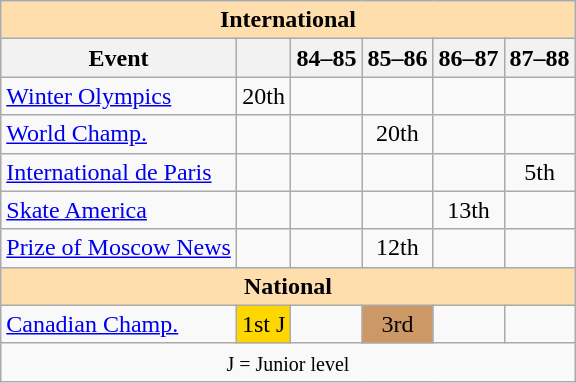<table class="wikitable" style="text-align:center">
<tr>
<th style="background-color: #ffdead; " colspan=6 align=center>International</th>
</tr>
<tr>
<th>Event</th>
<th></th>
<th>84–85</th>
<th>85–86</th>
<th>86–87</th>
<th>87–88</th>
</tr>
<tr>
<td align=left><a href='#'>Winter Olympics</a></td>
<td>20th</td>
<td></td>
<td></td>
<td></td>
<td></td>
</tr>
<tr>
<td align=left><a href='#'>World Champ.</a></td>
<td></td>
<td></td>
<td>20th</td>
<td></td>
<td></td>
</tr>
<tr>
<td align=left><a href='#'>International de Paris</a></td>
<td></td>
<td></td>
<td></td>
<td></td>
<td>5th</td>
</tr>
<tr>
<td align=left><a href='#'>Skate America</a></td>
<td></td>
<td></td>
<td></td>
<td>13th</td>
<td></td>
</tr>
<tr>
<td align=left><a href='#'>Prize of Moscow News</a></td>
<td></td>
<td></td>
<td>12th</td>
<td></td>
<td></td>
</tr>
<tr>
<th style="background-color: #ffdead; " colspan=6 align=center>National</th>
</tr>
<tr>
<td align=left><a href='#'>Canadian Champ.</a></td>
<td bgcolor=gold>1st J</td>
<td></td>
<td bgcolor=cc9966>3rd</td>
<td></td>
<td></td>
</tr>
<tr>
<td colspan=6 align=center><small> J = Junior level </small></td>
</tr>
</table>
